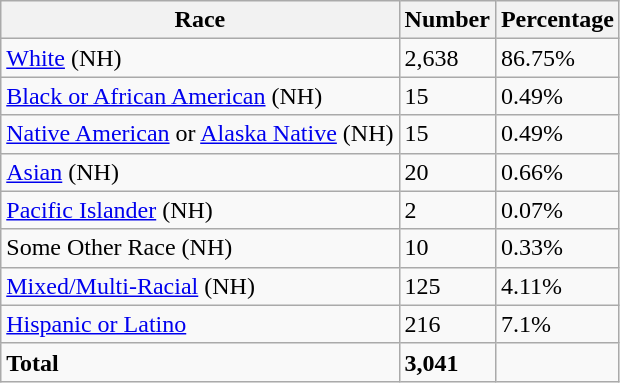<table class="wikitable">
<tr>
<th>Race</th>
<th>Number</th>
<th>Percentage</th>
</tr>
<tr>
<td><a href='#'>White</a> (NH)</td>
<td>2,638</td>
<td>86.75%</td>
</tr>
<tr>
<td><a href='#'>Black or African American</a> (NH)</td>
<td>15</td>
<td>0.49%</td>
</tr>
<tr>
<td><a href='#'>Native American</a> or <a href='#'>Alaska Native</a> (NH)</td>
<td>15</td>
<td>0.49%</td>
</tr>
<tr>
<td><a href='#'>Asian</a> (NH)</td>
<td>20</td>
<td>0.66%</td>
</tr>
<tr>
<td><a href='#'>Pacific Islander</a> (NH)</td>
<td>2</td>
<td>0.07%</td>
</tr>
<tr>
<td>Some Other Race (NH)</td>
<td>10</td>
<td>0.33%</td>
</tr>
<tr>
<td><a href='#'>Mixed/Multi-Racial</a> (NH)</td>
<td>125</td>
<td>4.11%</td>
</tr>
<tr>
<td><a href='#'>Hispanic or Latino</a></td>
<td>216</td>
<td>7.1%</td>
</tr>
<tr>
<td><strong>Total</strong></td>
<td><strong>3,041</strong></td>
<td></td>
</tr>
</table>
